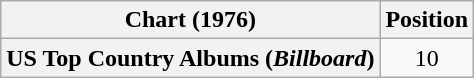<table class="wikitable plainrowheaders" style="text-align:center">
<tr>
<th scope="col">Chart (1976)</th>
<th scope="col">Position</th>
</tr>
<tr>
<th scope="row">US Top Country Albums (<em>Billboard</em>)</th>
<td>10</td>
</tr>
</table>
